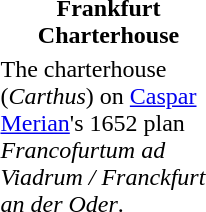<table cellpadding="2" cellspacing="1" class="hintergrundfarbe5" style="float: right; width: 150px; margin-left: 1em;">
<tr>
<th>Frankfurt Charterhouse<br></th>
</tr>
<tr class="hintergrundfarbe2" style="text-align: left;">
<td>The charterhouse (<em>Carthus</em>) on <a href='#'>Caspar Merian</a>'s 1652 plan <em>Francofurtum ad Viadrum / Franckfurt an der Oder</em>.</td>
</tr>
</table>
